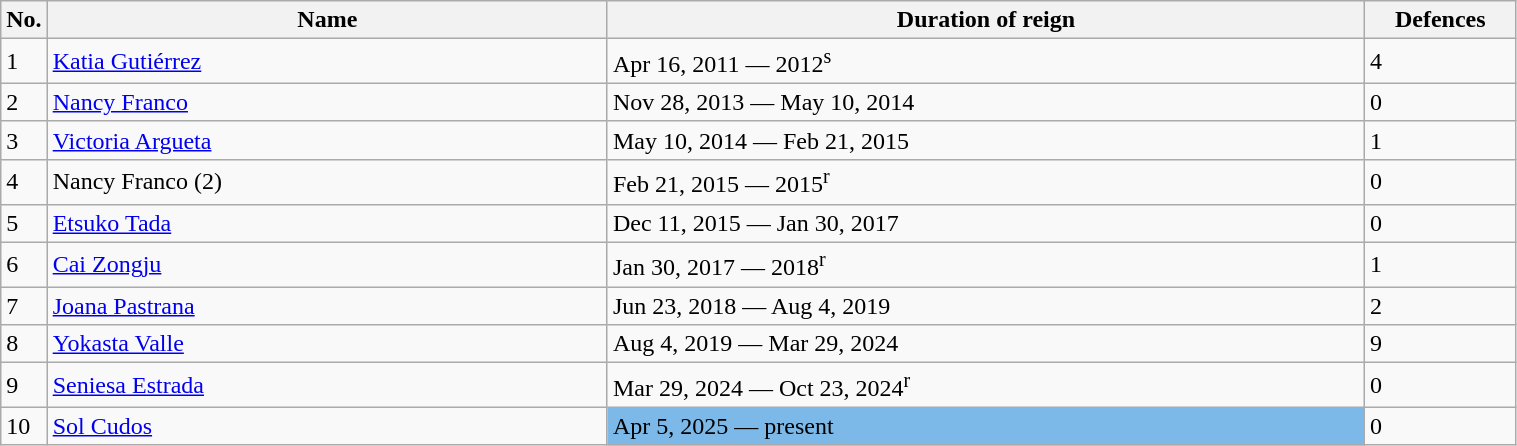<table class="wikitable" width=80%>
<tr>
<th width=3%>No.</th>
<th width=37%>Name</th>
<th width=50%>Duration of reign</th>
<th width=10%>Defences</th>
</tr>
<tr>
<td>1</td>
<td align=left> <a href='#'>Katia Gutiérrez</a></td>
<td>Apr 16, 2011 — 2012<sup>s</sup></td>
<td>4</td>
</tr>
<tr>
<td>2</td>
<td align=left> <a href='#'>Nancy Franco</a></td>
<td>Nov 28, 2013 — May 10, 2014</td>
<td>0</td>
</tr>
<tr>
<td>3</td>
<td align=left> <a href='#'>Victoria Argueta</a></td>
<td>May 10, 2014 — Feb 21, 2015</td>
<td>1</td>
</tr>
<tr>
<td>4</td>
<td align=left> Nancy Franco (2)</td>
<td>Feb 21, 2015 — 2015<sup>r</sup></td>
<td>0</td>
</tr>
<tr>
<td>5</td>
<td align=left> <a href='#'>Etsuko Tada</a></td>
<td>Dec 11, 2015 — Jan 30, 2017</td>
<td>0</td>
</tr>
<tr>
<td>6</td>
<td align=left> <a href='#'>Cai Zongju</a></td>
<td>Jan 30, 2017 — 2018<sup>r</sup></td>
<td>1</td>
</tr>
<tr>
<td>7</td>
<td align=left> <a href='#'>Joana Pastrana</a></td>
<td>Jun 23, 2018 — Aug 4, 2019</td>
<td>2</td>
</tr>
<tr>
<td>8</td>
<td align=left> <a href='#'>Yokasta Valle</a></td>
<td>Aug 4, 2019 — Mar 29, 2024</td>
<td>9</td>
</tr>
<tr>
<td>9</td>
<td align=left> <a href='#'>Seniesa Estrada</a></td>
<td>Mar 29, 2024 — Oct 23, 2024<sup>r</sup></td>
<td>0</td>
</tr>
<tr>
<td>10</td>
<td align=left> <a href='#'>Sol Cudos</a></td>
<td style="background:#7CB9E8;" width=5px>Apr 5, 2025 — present</td>
<td>0</td>
</tr>
</table>
